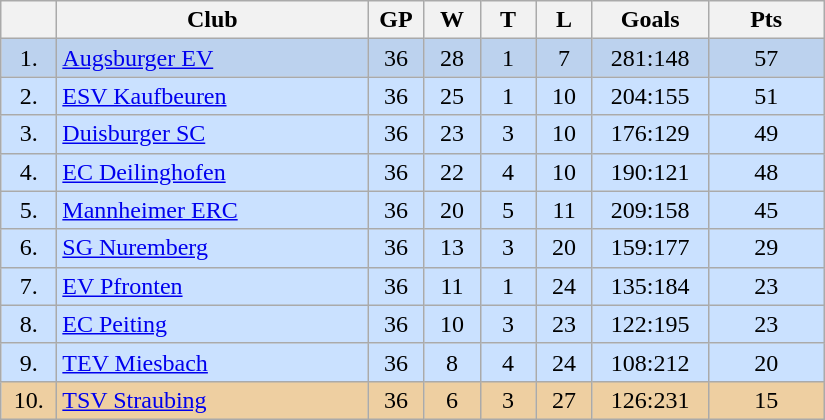<table class="wikitable">
<tr>
<th width="30"></th>
<th width="200">Club</th>
<th width="30">GP</th>
<th width="30">W</th>
<th width="30">T</th>
<th width="30">L</th>
<th width="70">Goals</th>
<th width="70">Pts</th>
</tr>
<tr bgcolor="#BCD2EE" align="center">
<td>1.</td>
<td align="left"><a href='#'>Augsburger EV</a></td>
<td>36</td>
<td>28</td>
<td>1</td>
<td>7</td>
<td>281:148</td>
<td>57</td>
</tr>
<tr bgcolor=#CAE1FF align="center">
<td>2.</td>
<td align="left"><a href='#'>ESV Kaufbeuren</a></td>
<td>36</td>
<td>25</td>
<td>1</td>
<td>10</td>
<td>204:155</td>
<td>51</td>
</tr>
<tr bgcolor=#CAE1FF align="center">
<td>3.</td>
<td align="left"><a href='#'>Duisburger SC</a></td>
<td>36</td>
<td>23</td>
<td>3</td>
<td>10</td>
<td>176:129</td>
<td>49</td>
</tr>
<tr bgcolor=#CAE1FF align="center">
<td>4.</td>
<td align="left"><a href='#'>EC Deilinghofen</a></td>
<td>36</td>
<td>22</td>
<td>4</td>
<td>10</td>
<td>190:121</td>
<td>48</td>
</tr>
<tr bgcolor=#CAE1FF align="center">
<td>5.</td>
<td align="left"><a href='#'>Mannheimer ERC</a></td>
<td>36</td>
<td>20</td>
<td>5</td>
<td>11</td>
<td>209:158</td>
<td>45</td>
</tr>
<tr bgcolor=#CAE1FF align="center">
<td>6.</td>
<td align="left"><a href='#'>SG Nuremberg</a></td>
<td>36</td>
<td>13</td>
<td>3</td>
<td>20</td>
<td>159:177</td>
<td>29</td>
</tr>
<tr bgcolor=#CAE1FF align="center">
<td>7.</td>
<td align="left"><a href='#'>EV Pfronten</a></td>
<td>36</td>
<td>11</td>
<td>1</td>
<td>24</td>
<td>135:184</td>
<td>23</td>
</tr>
<tr bgcolor=#CAE1FF align="center">
<td>8.</td>
<td align="left"><a href='#'>EC Peiting</a></td>
<td>36</td>
<td>10</td>
<td>3</td>
<td>23</td>
<td>122:195</td>
<td>23</td>
</tr>
<tr bgcolor=#CAE1FF align="center">
<td>9.</td>
<td align="left"><a href='#'>TEV Miesbach</a></td>
<td>36</td>
<td>8</td>
<td>4</td>
<td>24</td>
<td>108:212</td>
<td>20</td>
</tr>
<tr bgcolor=#EECFA1 align="center">
<td>10.</td>
<td align="left"><a href='#'>TSV Straubing</a></td>
<td>36</td>
<td>6</td>
<td>3</td>
<td>27</td>
<td>126:231</td>
<td>15</td>
</tr>
</table>
